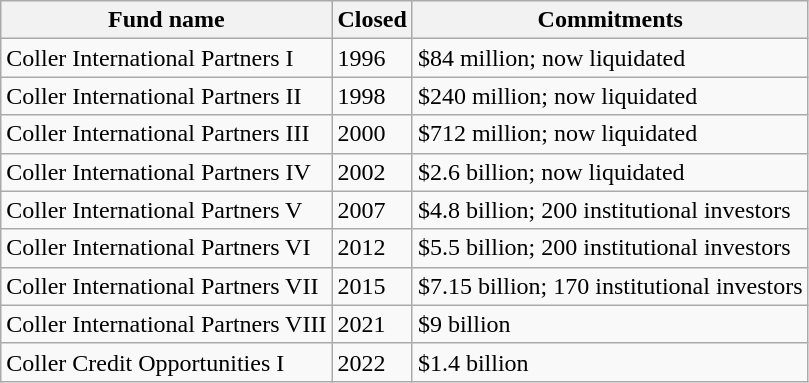<table class="wikitable">
<tr>
<th>Fund name</th>
<th>Closed</th>
<th>Commitments</th>
</tr>
<tr>
<td>Coller International Partners I</td>
<td>1996</td>
<td>$84 million; now liquidated</td>
</tr>
<tr>
<td>Coller International Partners II</td>
<td>1998</td>
<td>$240 million; now liquidated</td>
</tr>
<tr>
<td>Coller International Partners III</td>
<td>2000</td>
<td>$712 million; now liquidated</td>
</tr>
<tr>
<td>Coller International Partners IV</td>
<td>2002</td>
<td>$2.6 billion; now liquidated </td>
</tr>
<tr>
<td>Coller International Partners V</td>
<td>2007</td>
<td>$4.8 billion; 200 institutional investors</td>
</tr>
<tr>
<td>Coller International Partners VI</td>
<td>2012</td>
<td>$5.5 billion; 200 institutional investors</td>
</tr>
<tr>
<td>Coller International Partners VII</td>
<td>2015</td>
<td>$7.15 billion; 170 institutional investors</td>
</tr>
<tr>
<td>Coller International Partners VIII</td>
<td>2021</td>
<td>$9 billion</td>
</tr>
<tr>
<td>Coller Credit Opportunities I</td>
<td>2022</td>
<td>$1.4 billion</td>
</tr>
</table>
